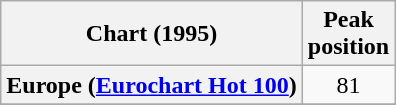<table class="wikitable sortable plainrowheaders" style="text-align:center">
<tr>
<th>Chart (1995)</th>
<th>Peak<br>position</th>
</tr>
<tr>
<th scope="row">Europe (<a href='#'>Eurochart Hot 100</a>)</th>
<td>81</td>
</tr>
<tr>
</tr>
<tr>
</tr>
<tr>
</tr>
<tr>
</tr>
<tr>
</tr>
</table>
